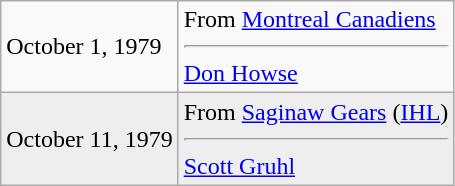<table class="wikitable">
<tr>
<td>October 1, 1979</td>
<td valign="top">From <a href='#'>Montreal Canadiens</a><hr><a href='#'>Don Howse</a></td>
</tr>
<tr style="background:#eee;">
<td>October 11, 1979</td>
<td valign="top">From <a href='#'>Saginaw Gears</a> (<a href='#'>IHL</a>)<hr><a href='#'>Scott Gruhl</a></td>
</tr>
</table>
